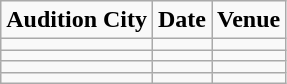<table class=wikitable>
<tr>
<td align=center><strong>Audition City</strong></td>
<td align=venter><strong>Date</strong></td>
<td align=center><strong>Venue</strong></td>
</tr>
<tr>
<td></td>
<td></td>
<td></td>
</tr>
<tr>
<td></td>
<td></td>
<td></td>
</tr>
<tr>
<td></td>
<td></td>
<td></td>
</tr>
<tr>
<td></td>
<td></td>
<td></td>
</tr>
</table>
